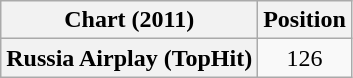<table class="wikitable plainrowheaders" style="text-align:center">
<tr>
<th>Chart (2011)</th>
<th>Position</th>
</tr>
<tr>
<th scope="row">Russia Airplay (TopHit)</th>
<td style="text-align:center;">126</td>
</tr>
</table>
